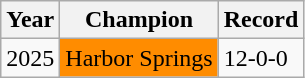<table class=wikitable>
<tr>
<th>Year</th>
<th>Champion</th>
<th>Record</th>
</tr>
<tr>
<td>2025</td>
<td !align=center style="background:darkorange;color:black">Harbor Springs</td>
<td>12-0-0</td>
</tr>
</table>
